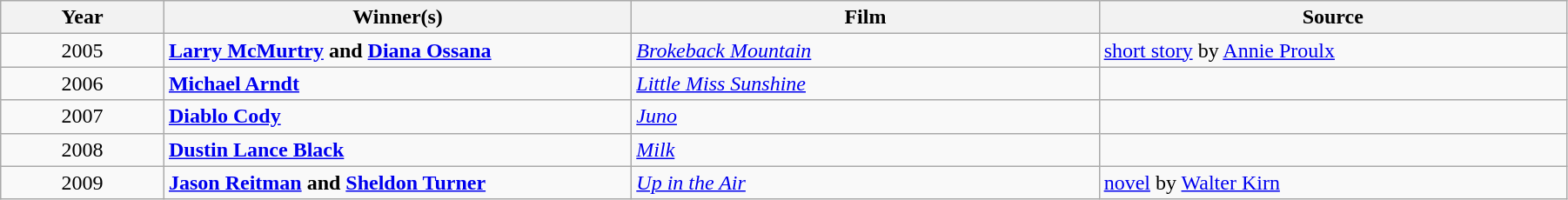<table class="wikitable" width="95%" cellpadding="5">
<tr>
<th width="100"><strong>Year</strong></th>
<th width="300"><strong>Winner(s)</strong></th>
<th width="300"><strong>Film</strong></th>
<th width="300"><strong>Source</strong></th>
</tr>
<tr>
<td style="text-align:center;">2005</td>
<td><strong><a href='#'>Larry McMurtry</a> and <a href='#'>Diana Ossana</a></strong></td>
<td><em><a href='#'>Brokeback Mountain</a></em></td>
<td><a href='#'>short story</a> by <a href='#'>Annie Proulx</a></td>
</tr>
<tr>
<td style="text-align:center;">2006</td>
<td><strong><a href='#'>Michael Arndt</a></strong></td>
<td><em><a href='#'>Little Miss Sunshine</a></em></td>
<td></td>
</tr>
<tr>
<td style="text-align:center;">2007</td>
<td><strong><a href='#'>Diablo Cody</a></strong></td>
<td><em><a href='#'>Juno</a></em></td>
<td></td>
</tr>
<tr>
<td style="text-align:center;">2008</td>
<td><strong><a href='#'>Dustin Lance Black</a></strong></td>
<td><em><a href='#'>Milk</a></em></td>
<td></td>
</tr>
<tr>
<td style="text-align:center;">2009</td>
<td><strong><a href='#'>Jason Reitman</a> and <a href='#'>Sheldon Turner</a></strong></td>
<td><em><a href='#'>Up in the Air</a></em></td>
<td><a href='#'>novel</a> by <a href='#'>Walter Kirn</a></td>
</tr>
</table>
